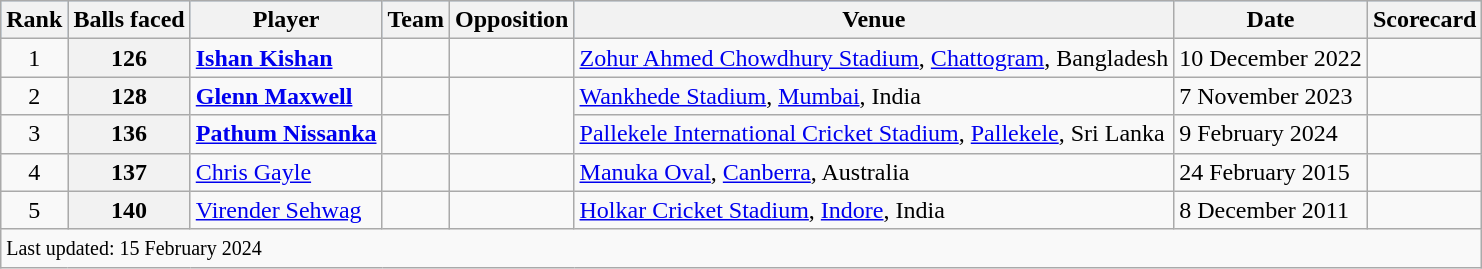<table class="wikitable plainrowheaders sortable">
<tr style="background:#9cf;">
<th>Rank</th>
<th>Balls faced</th>
<th>Player</th>
<th>Team</th>
<th>Opposition</th>
<th>Venue</th>
<th>Date</th>
<th>Scorecard</th>
</tr>
<tr>
<td align=center>1</td>
<th>126</th>
<td><strong><a href='#'>Ishan Kishan</a></strong></td>
<td></td>
<td></td>
<td><a href='#'>Zohur Ahmed Chowdhury Stadium</a>, <a href='#'>Chattogram</a>, Bangladesh</td>
<td>10 December 2022</td>
<td></td>
</tr>
<tr>
<td align=center>2</td>
<th>128</th>
<td><strong><a href='#'>Glenn Maxwell</a></strong></td>
<td></td>
<td rowspan=2></td>
<td><a href='#'>Wankhede Stadium</a>, <a href='#'>Mumbai</a>, India</td>
<td>7 November 2023</td>
<td></td>
</tr>
<tr>
<td align=center>3</td>
<th>136</th>
<td><strong><a href='#'>Pathum Nissanka</a></strong></td>
<td></td>
<td><a href='#'>Pallekele International Cricket Stadium</a>, <a href='#'>Pallekele</a>, Sri Lanka</td>
<td>9 February 2024</td>
<td></td>
</tr>
<tr>
<td align=center>4</td>
<th>137</th>
<td><a href='#'>Chris Gayle</a></td>
<td></td>
<td></td>
<td><a href='#'>Manuka Oval</a>, <a href='#'>Canberra</a>, Australia</td>
<td>24 February 2015</td>
<td></td>
</tr>
<tr>
<td align=center>5</td>
<th>140</th>
<td><a href='#'>Virender Sehwag</a></td>
<td></td>
<td></td>
<td><a href='#'>Holkar Cricket Stadium</a>, <a href='#'>Indore</a>, India</td>
<td>8 December 2011</td>
<td></td>
</tr>
<tr class=sortbottom>
<td colspan="8"><small>Last updated: 15 February 2024</small></td>
</tr>
</table>
